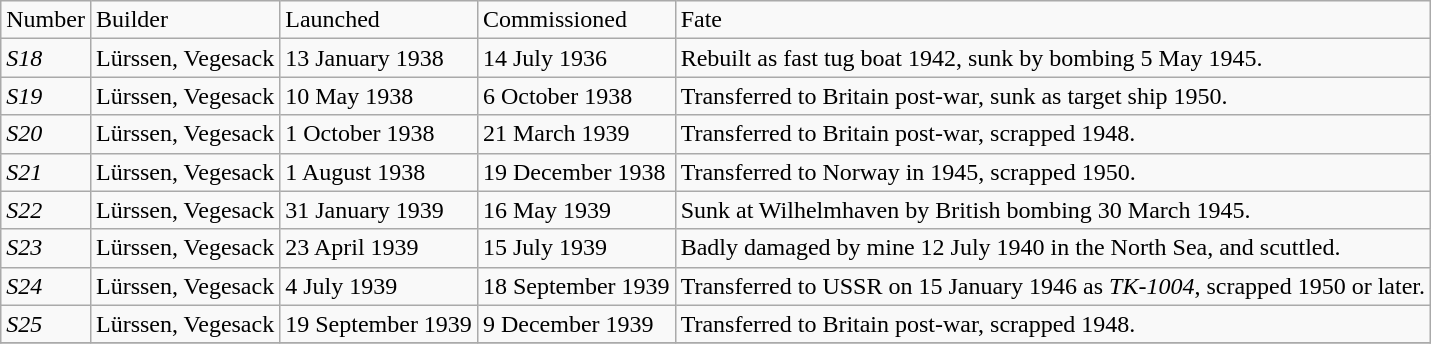<table class="wikitable" style="text-align:left">
<tr>
<td>Number</td>
<td>Builder</td>
<td>Launched</td>
<td>Commissioned</td>
<td>Fate</td>
</tr>
<tr>
<td><em>S18</em></td>
<td>Lürssen, Vegesack</td>
<td>13 January 1938</td>
<td>14 July 1936</td>
<td>Rebuilt as fast tug boat 1942, sunk by bombing 5 May 1945.</td>
</tr>
<tr>
<td><em>S19</em></td>
<td>Lürssen, Vegesack</td>
<td>10 May 1938</td>
<td>6 October 1938</td>
<td>Transferred to Britain post-war, sunk as target ship 1950.</td>
</tr>
<tr>
<td><em>S20</em></td>
<td>Lürssen, Vegesack</td>
<td>1 October 1938</td>
<td>21 March 1939</td>
<td>Transferred to Britain post-war, scrapped 1948.</td>
</tr>
<tr>
<td><em>S21</em></td>
<td>Lürssen, Vegesack</td>
<td>1 August 1938</td>
<td>19 December 1938</td>
<td>Transferred to Norway in 1945, scrapped 1950.</td>
</tr>
<tr>
<td><em>S22</em></td>
<td>Lürssen, Vegesack</td>
<td>31 January 1939</td>
<td>16 May 1939</td>
<td>Sunk at Wilhelmhaven by British bombing 30 March 1945.</td>
</tr>
<tr>
<td><em>S23</em></td>
<td>Lürssen, Vegesack</td>
<td>23 April 1939</td>
<td>15 July 1939</td>
<td>Badly damaged by mine 12 July 1940 in the North Sea, and scuttled.</td>
</tr>
<tr>
<td><em>S24</em></td>
<td>Lürssen, Vegesack</td>
<td>4 July 1939</td>
<td>18 September 1939</td>
<td>Transferred to USSR on 15 January 1946 as <em>TK-1004</em>, scrapped 1950 or later.</td>
</tr>
<tr>
<td><em>S25</em></td>
<td>Lürssen, Vegesack</td>
<td>19 September 1939</td>
<td>9 December 1939</td>
<td>Transferred to Britain post-war, scrapped 1948.</td>
</tr>
<tr>
</tr>
</table>
